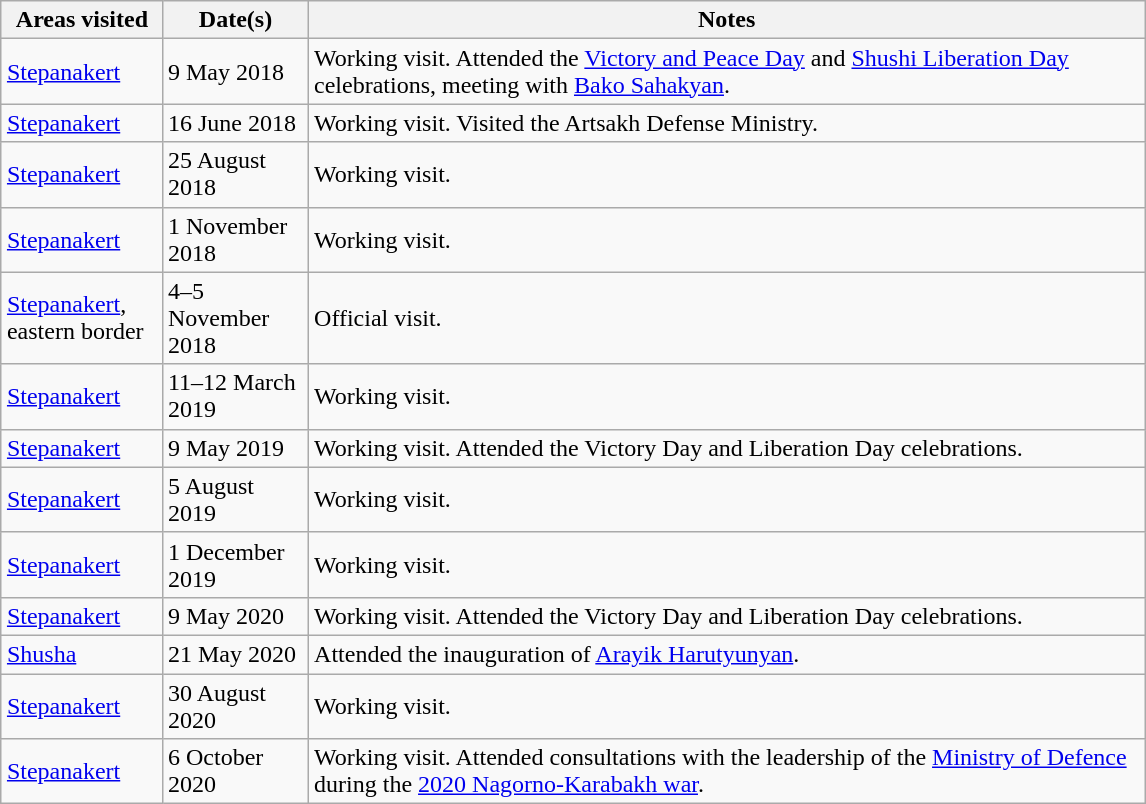<table class="wikitable" style="margin: 1em auto 1em auto">
<tr>
<th style="width:100px;">Areas visited</th>
<th style="width:90px;">Date(s)</th>
<th style="width:550px;">Notes</th>
</tr>
<tr>
<td><a href='#'>Stepanakert</a></td>
<td>9 May 2018</td>
<td>Working visit. Attended the <a href='#'>Victory and Peace Day</a> and <a href='#'>Shushi Liberation Day</a> celebrations, meeting with <a href='#'>Bako Sahakyan</a>.</td>
</tr>
<tr>
<td><a href='#'>Stepanakert</a></td>
<td>16 June 2018</td>
<td>Working visit. Visited the Artsakh Defense Ministry.</td>
</tr>
<tr>
<td><a href='#'>Stepanakert</a></td>
<td>25 August 2018</td>
<td>Working visit.</td>
</tr>
<tr>
<td><a href='#'>Stepanakert</a></td>
<td>1 November 2018</td>
<td>Working visit.</td>
</tr>
<tr>
<td><a href='#'>Stepanakert</a>, eastern border</td>
<td>4–5 November 2018</td>
<td>Official visit.</td>
</tr>
<tr>
<td><a href='#'>Stepanakert</a></td>
<td>11–12 March 2019</td>
<td>Working visit.</td>
</tr>
<tr>
<td><a href='#'>Stepanakert</a></td>
<td>9 May 2019</td>
<td>Working visit. Attended the Victory Day and Liberation Day celebrations.</td>
</tr>
<tr>
<td><a href='#'>Stepanakert</a></td>
<td>5 August 2019</td>
<td>Working visit.</td>
</tr>
<tr>
<td><a href='#'>Stepanakert</a></td>
<td>1 December 2019</td>
<td>Working visit.</td>
</tr>
<tr>
<td><a href='#'>Stepanakert</a></td>
<td>9 May 2020</td>
<td>Working visit. Attended the Victory Day and Liberation Day celebrations.</td>
</tr>
<tr>
<td><a href='#'>Shusha</a></td>
<td>21 May 2020</td>
<td>Attended the inauguration of <a href='#'>Arayik Harutyunyan</a>.</td>
</tr>
<tr>
<td><a href='#'>Stepanakert</a></td>
<td>30 August 2020</td>
<td>Working visit.</td>
</tr>
<tr>
<td><a href='#'>Stepanakert</a></td>
<td>6 October 2020</td>
<td>Working visit. Attended consultations with the leadership of the <a href='#'>Ministry of Defence</a> during the <a href='#'>2020 Nagorno-Karabakh war</a>.</td>
</tr>
</table>
